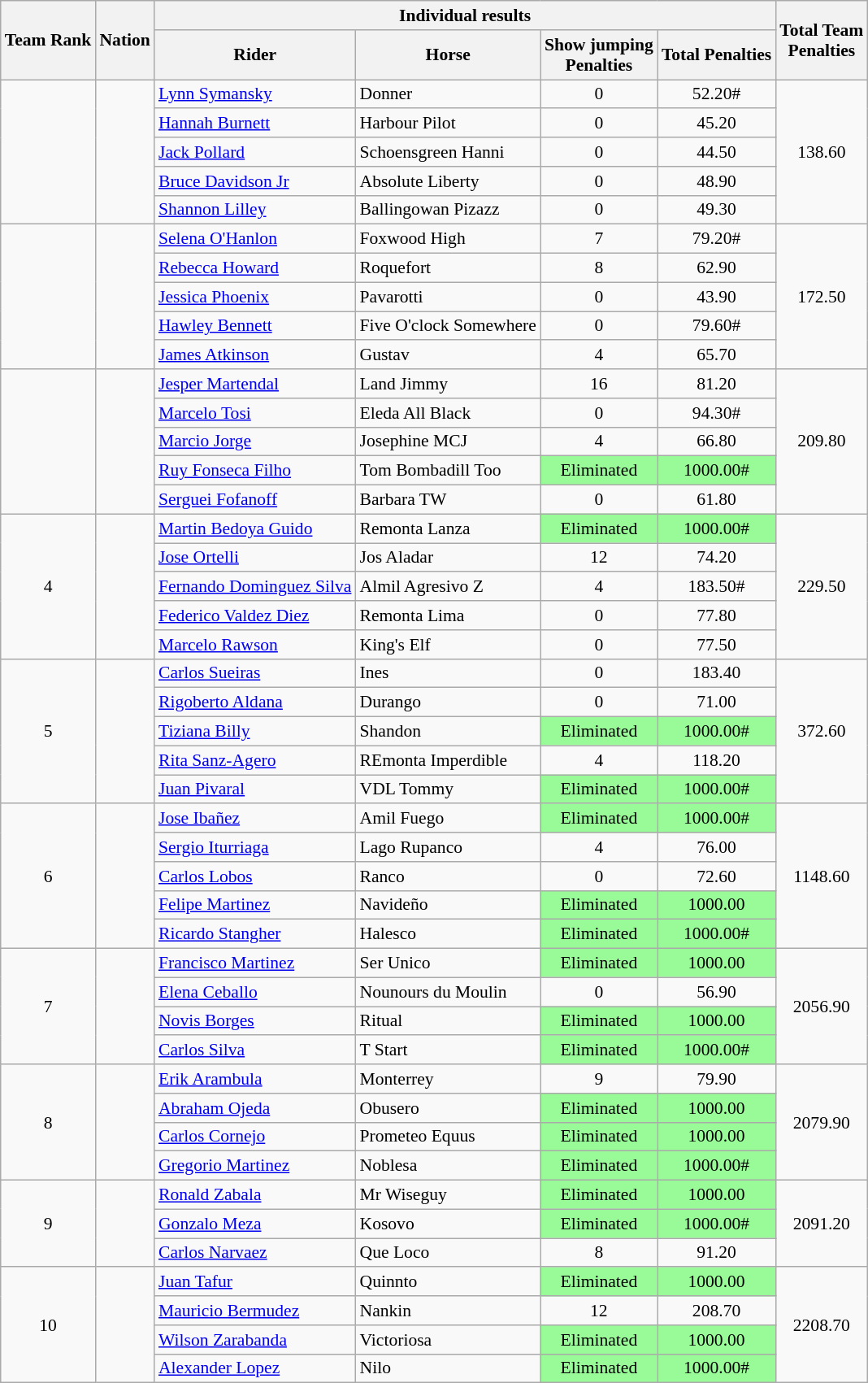<table class=wikitable style="font-size:90%">
<tr>
<th rowspan="2">Team Rank</th>
<th rowspan="2">Nation</th>
<th colspan="4">Individual results</th>
<th rowspan="2">Total Team<br>Penalties</th>
</tr>
<tr>
<th>Rider</th>
<th>Horse</th>
<th>Show jumping <br>Penalties</th>
<th>Total Penalties</th>
</tr>
<tr>
<td align=center rowspan="5"></td>
<td rowspan="5"></td>
<td><a href='#'>Lynn Symansky</a></td>
<td>Donner</td>
<td align=center>0</td>
<td align=center>52.20#</td>
<td align=center rowspan="5">138.60</td>
</tr>
<tr>
<td><a href='#'>Hannah Burnett</a></td>
<td>Harbour Pilot</td>
<td align=center>0</td>
<td align=center>45.20</td>
</tr>
<tr>
<td><a href='#'>Jack Pollard</a></td>
<td>Schoensgreen Hanni</td>
<td align=center>0</td>
<td align=center>44.50</td>
</tr>
<tr>
<td><a href='#'>Bruce Davidson Jr</a></td>
<td>Absolute Liberty</td>
<td align=center>0</td>
<td align=center>48.90</td>
</tr>
<tr>
<td><a href='#'>Shannon Lilley</a></td>
<td>Ballingowan Pizazz</td>
<td align=center>0</td>
<td align=center>49.30</td>
</tr>
<tr>
<td align=center rowspan="5"></td>
<td rowspan="5"></td>
<td><a href='#'>Selena O'Hanlon</a></td>
<td>Foxwood High</td>
<td align=center>7</td>
<td align=center>79.20#</td>
<td align=center rowspan="5">172.50</td>
</tr>
<tr>
<td><a href='#'>Rebecca Howard</a></td>
<td>Roquefort</td>
<td align=center>8</td>
<td align=center>62.90</td>
</tr>
<tr>
<td><a href='#'>Jessica Phoenix</a></td>
<td>Pavarotti</td>
<td align=center>0</td>
<td align=center>43.90</td>
</tr>
<tr>
<td><a href='#'>Hawley Bennett</a></td>
<td>Five O'clock Somewhere</td>
<td align=center>0</td>
<td align=center>79.60#</td>
</tr>
<tr>
<td><a href='#'>James Atkinson</a></td>
<td>Gustav</td>
<td align=center>4</td>
<td align=center>65.70</td>
</tr>
<tr>
<td align=center rowspan="5"></td>
<td rowspan="5"></td>
<td><a href='#'>Jesper Martendal</a></td>
<td>Land Jimmy</td>
<td align=center>16</td>
<td align=center>81.20</td>
<td align=center rowspan="5">209.80</td>
</tr>
<tr>
<td><a href='#'>Marcelo Tosi</a></td>
<td>Eleda All Black</td>
<td align=center>0</td>
<td align=center>94.30#</td>
</tr>
<tr>
<td><a href='#'>Marcio Jorge</a></td>
<td>Josephine MCJ</td>
<td align=center>4</td>
<td align=center>66.80</td>
</tr>
<tr>
<td><a href='#'>Ruy Fonseca Filho</a></td>
<td>Tom Bombadill Too</td>
<td align=center bgcolor="palegreen">Eliminated</td>
<td align=center bgcolor="palegreen">1000.00#</td>
</tr>
<tr>
<td><a href='#'>Serguei Fofanoff</a></td>
<td>Barbara TW</td>
<td align=center>0</td>
<td align=center>61.80</td>
</tr>
<tr>
<td align=center rowspan="5">4</td>
<td rowspan="5"></td>
<td><a href='#'>Martin Bedoya Guido</a></td>
<td>Remonta Lanza</td>
<td align=center bgcolor="palegreen">Eliminated</td>
<td align=center bgcolor="palegreen">1000.00#</td>
<td align=center rowspan="5">229.50</td>
</tr>
<tr>
<td><a href='#'>Jose Ortelli</a></td>
<td>Jos Aladar</td>
<td align=center>12</td>
<td align=center>74.20</td>
</tr>
<tr>
<td><a href='#'>Fernando Dominguez Silva</a></td>
<td>Almil Agresivo Z</td>
<td align=center>4</td>
<td align=center>183.50#</td>
</tr>
<tr>
<td><a href='#'>Federico Valdez Diez</a></td>
<td>Remonta Lima</td>
<td align=center>0</td>
<td align=center>77.80</td>
</tr>
<tr>
<td><a href='#'>Marcelo Rawson</a></td>
<td>King's Elf</td>
<td align=center>0</td>
<td align=center>77.50</td>
</tr>
<tr>
<td align=center rowspan="5">5</td>
<td rowspan="5"></td>
<td><a href='#'>Carlos Sueiras</a></td>
<td>Ines</td>
<td align=center>0</td>
<td align=center>183.40</td>
<td align=center rowspan="5">372.60</td>
</tr>
<tr>
<td><a href='#'>Rigoberto Aldana</a></td>
<td>Durango</td>
<td align=center>0</td>
<td align=center>71.00</td>
</tr>
<tr>
<td><a href='#'>Tiziana Billy</a></td>
<td>Shandon</td>
<td align=center bgcolor="palegreen">Eliminated</td>
<td align=center bgcolor="palegreen">1000.00#</td>
</tr>
<tr>
<td><a href='#'>Rita Sanz-Agero</a></td>
<td>REmonta Imperdible</td>
<td align=center>4</td>
<td align=center>118.20</td>
</tr>
<tr>
<td><a href='#'>Juan Pivaral</a></td>
<td>VDL Tommy</td>
<td align=center bgcolor="palegreen">Eliminated</td>
<td align=center bgcolor="palegreen">1000.00#</td>
</tr>
<tr>
<td align=center rowspan="5">6</td>
<td rowspan="5"></td>
<td><a href='#'>Jose Ibañez</a></td>
<td>Amil Fuego</td>
<td align=center bgcolor="palegreen">Eliminated</td>
<td align=center bgcolor="palegreen">1000.00#</td>
<td align=center rowspan="5">1148.60</td>
</tr>
<tr>
<td><a href='#'>Sergio Iturriaga</a></td>
<td>Lago Rupanco</td>
<td align=center>4</td>
<td align=center>76.00</td>
</tr>
<tr>
<td><a href='#'>Carlos Lobos</a></td>
<td>Ranco</td>
<td align=center>0</td>
<td align=center>72.60</td>
</tr>
<tr>
<td><a href='#'>Felipe Martinez</a></td>
<td>Navideño</td>
<td align=center bgcolor="palegreen">Eliminated</td>
<td align=center bgcolor="palegreen">1000.00</td>
</tr>
<tr>
<td><a href='#'>Ricardo Stangher</a></td>
<td>Halesco</td>
<td align=center bgcolor="palegreen">Eliminated</td>
<td align=center bgcolor="palegreen">1000.00#</td>
</tr>
<tr>
<td align=center rowspan="4">7</td>
<td rowspan="4"></td>
<td><a href='#'>Francisco Martinez</a></td>
<td>Ser Unico</td>
<td align=center bgcolor="palegreen">Eliminated</td>
<td align=center bgcolor="palegreen">1000.00</td>
<td align=center rowspan="4">2056.90</td>
</tr>
<tr>
<td><a href='#'>Elena Ceballo</a></td>
<td>Nounours du Moulin</td>
<td align=center>0</td>
<td align=center>56.90</td>
</tr>
<tr>
<td><a href='#'>Novis Borges</a></td>
<td>Ritual</td>
<td align=center bgcolor="palegreen">Eliminated</td>
<td align=center bgcolor="palegreen">1000.00</td>
</tr>
<tr>
<td><a href='#'>Carlos Silva</a></td>
<td>T Start</td>
<td align=center bgcolor="palegreen">Eliminated</td>
<td align=center bgcolor="palegreen">1000.00#</td>
</tr>
<tr>
<td align=center rowspan="4">8</td>
<td rowspan="4"></td>
<td><a href='#'>Erik Arambula</a></td>
<td>Monterrey</td>
<td align=center>9</td>
<td align=center>79.90</td>
<td align=center rowspan="4">2079.90</td>
</tr>
<tr>
<td><a href='#'>Abraham Ojeda</a></td>
<td>Obusero</td>
<td align=center bgcolor="palegreen">Eliminated</td>
<td align=center bgcolor="palegreen">1000.00</td>
</tr>
<tr>
<td><a href='#'>Carlos Cornejo</a></td>
<td>Prometeo Equus</td>
<td align=center bgcolor="palegreen">Eliminated</td>
<td align=center bgcolor="palegreen">1000.00</td>
</tr>
<tr>
<td><a href='#'>Gregorio Martinez</a></td>
<td>Noblesa</td>
<td align=center bgcolor="palegreen">Eliminated</td>
<td align=center bgcolor="palegreen">1000.00#</td>
</tr>
<tr>
<td align=center rowspan="3">9</td>
<td rowspan="3"></td>
<td><a href='#'>Ronald Zabala</a></td>
<td>Mr Wiseguy</td>
<td align=center bgcolor="palegreen">Eliminated</td>
<td align=center bgcolor="palegreen">1000.00</td>
<td align=center rowspan="3">2091.20</td>
</tr>
<tr>
<td><a href='#'>Gonzalo Meza</a></td>
<td>Kosovo</td>
<td align=center bgcolor="palegreen">Eliminated</td>
<td align=center bgcolor="palegreen">1000.00#</td>
</tr>
<tr>
<td><a href='#'>Carlos Narvaez</a></td>
<td>Que Loco</td>
<td align=center>8</td>
<td align=center>91.20</td>
</tr>
<tr>
<td align=center rowspan="4">10</td>
<td rowspan="4"></td>
<td><a href='#'>Juan Tafur</a></td>
<td>Quinnto</td>
<td align=center bgcolor="palegreen">Eliminated</td>
<td align=center bgcolor="palegreen">1000.00</td>
<td align=center rowspan="4">2208.70</td>
</tr>
<tr>
<td><a href='#'>Mauricio Bermudez</a></td>
<td>Nankin</td>
<td align=center>12</td>
<td align=center>208.70</td>
</tr>
<tr>
<td><a href='#'>Wilson Zarabanda</a></td>
<td>Victoriosa</td>
<td align=center bgcolor="palegreen">Eliminated</td>
<td align=center bgcolor="palegreen">1000.00</td>
</tr>
<tr>
<td><a href='#'>Alexander Lopez</a></td>
<td>Nilo</td>
<td align=center bgcolor="palegreen">Eliminated</td>
<td align=center bgcolor="palegreen">1000.00#</td>
</tr>
</table>
